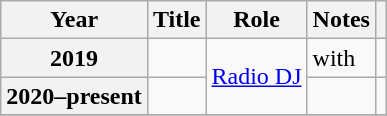<table class="wikitable sortable plainrowheaders">
<tr>
<th scope="col">Year</th>
<th scope="col">Title</th>
<th scope="col">Role</th>
<th scope="col">Notes</th>
<th scope="col" class="unsortable"></th>
</tr>
<tr>
<th scope="row">2019</th>
<td><em></em></td>
<td rowspan=2><a href='#'>Radio DJ</a></td>
<td>with </td>
<td></td>
</tr>
<tr>
<th scope="row">2020–present</th>
<td><em></em></td>
<td></td>
<td></td>
</tr>
<tr>
</tr>
</table>
